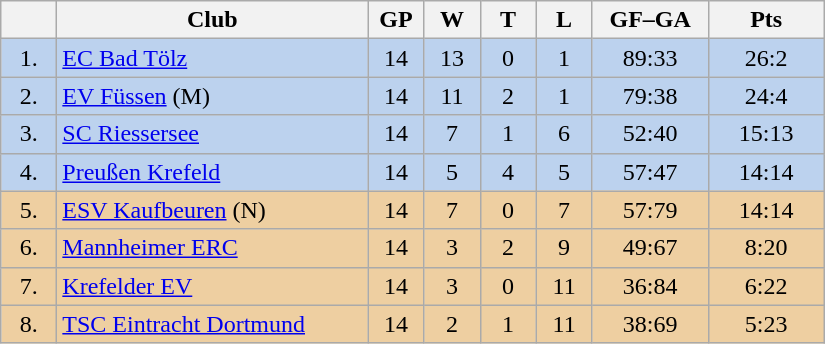<table class="wikitable">
<tr>
<th width="30"></th>
<th width="200">Club</th>
<th width="30">GP</th>
<th width="30">W</th>
<th width="30">T</th>
<th width="30">L</th>
<th width="70">GF–GA</th>
<th width="70">Pts</th>
</tr>
<tr bgcolor="#BCD2EE" align="center">
<td>1.</td>
<td align="left"><a href='#'>EC Bad Tölz</a></td>
<td>14</td>
<td>13</td>
<td>0</td>
<td>1</td>
<td>89:33</td>
<td>26:2</td>
</tr>
<tr bgcolor=#BCD2EE align="center">
<td>2.</td>
<td align="left"><a href='#'>EV Füssen</a> (M)</td>
<td>14</td>
<td>11</td>
<td>2</td>
<td>1</td>
<td>79:38</td>
<td>24:4</td>
</tr>
<tr bgcolor=#BCD2EE align="center">
<td>3.</td>
<td align="left"><a href='#'>SC Riessersee</a></td>
<td>14</td>
<td>7</td>
<td>1</td>
<td>6</td>
<td>52:40</td>
<td>15:13</td>
</tr>
<tr bgcolor=#BCD2EE align="center">
<td>4.</td>
<td align="left"><a href='#'>Preußen Krefeld</a></td>
<td>14</td>
<td>5</td>
<td>4</td>
<td>5</td>
<td>57:47</td>
<td>14:14</td>
</tr>
<tr bgcolor=#EECFA1 align="center">
<td>5.</td>
<td align="left"><a href='#'>ESV Kaufbeuren</a> (N)</td>
<td>14</td>
<td>7</td>
<td>0</td>
<td>7</td>
<td>57:79</td>
<td>14:14</td>
</tr>
<tr bgcolor=#EECFA1 align="center">
<td>6.</td>
<td align="left"><a href='#'>Mannheimer ERC</a></td>
<td>14</td>
<td>3</td>
<td>2</td>
<td>9</td>
<td>49:67</td>
<td>8:20</td>
</tr>
<tr bgcolor=#EECFA1 align="center">
<td>7.</td>
<td align="left"><a href='#'>Krefelder EV</a></td>
<td>14</td>
<td>3</td>
<td>0</td>
<td>11</td>
<td>36:84</td>
<td>6:22</td>
</tr>
<tr bgcolor=#EECFA1 align="center">
<td>8.</td>
<td align="left"><a href='#'>TSC Eintracht Dortmund</a></td>
<td>14</td>
<td>2</td>
<td>1</td>
<td>11</td>
<td>38:69</td>
<td>5:23</td>
</tr>
</table>
